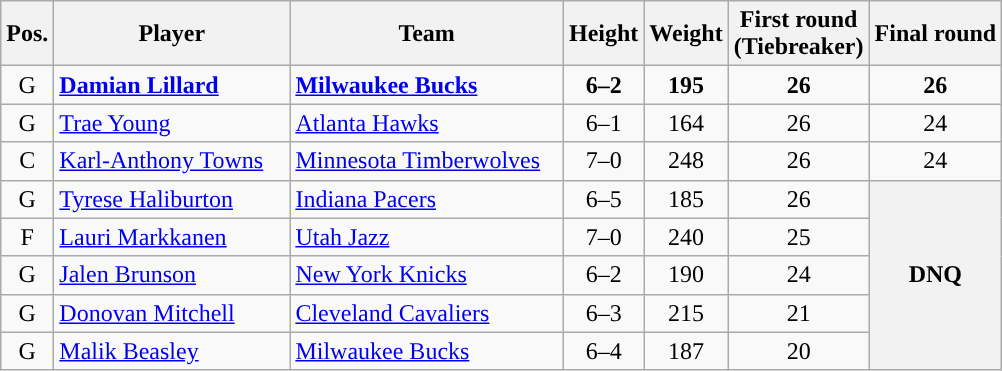<table class="wikitable">
<tr>
<th>Pos.</th>
<th style="width:150px;">Player</th>
<th width=175>Team</th>
<th>Height</th>
<th>Weight</th>
<th>First round <br>(Tiebreaker)</th>
<th>Final round</th>
</tr>
<tr>
<td style="text-align:center">G</td>
<td><strong><a href='#'>Damian Lillard</a></strong></td>
<td><strong><a href='#'>Milwaukee Bucks</a></strong></td>
<td style="text-align:center"><strong>6–2</strong></td>
<td style="text-align:center"><strong>195</strong></td>
<td style="text-align:center"><strong>26 </strong></td>
<td style="text-align:center;"><strong>26</strong></td>
</tr>
<tr>
<td style="text-align:center">G</td>
<td><a href='#'>Trae Young</a></td>
<td><a href='#'>Atlanta Hawks</a></td>
<td style="text-align:center">6–1</td>
<td style="text-align:center">164</td>
<td style="text-align:center">26 </td>
<td style="text-align:center;">24</td>
</tr>
<tr>
<td style="text-align:center">C</td>
<td><a href='#'>Karl-Anthony Towns</a></td>
<td><a href='#'>Minnesota Timberwolves</a></td>
<td style="text-align:center">7–0</td>
<td style="text-align:center">248</td>
<td style="text-align:center">26 </td>
<td style="text-align:center;">24</td>
</tr>
<tr>
<td style="text-align:center">G</td>
<td><a href='#'>Tyrese Haliburton</a></td>
<td><a href='#'>Indiana Pacers</a></td>
<td style="text-align:center">6–5</td>
<td style="text-align:center">185</td>
<td style="text-align:center">26 </td>
<th rowspan="5" style="text-align:center;">DNQ</th>
</tr>
<tr>
<td style="text-align:center">F</td>
<td><a href='#'>Lauri Markkanen</a></td>
<td><a href='#'>Utah Jazz</a></td>
<td style="text-align:center">7–0</td>
<td style="text-align:center">240</td>
<td style="text-align:center">25</td>
</tr>
<tr>
<td style="text-align:center">G</td>
<td><a href='#'>Jalen Brunson</a></td>
<td><a href='#'>New York Knicks</a></td>
<td style="text-align:center">6–2</td>
<td style="text-align:center">190</td>
<td style="text-align:center">24</td>
</tr>
<tr>
<td style="text-align:center">G</td>
<td><a href='#'>Donovan Mitchell</a></td>
<td><a href='#'>Cleveland Cavaliers</a></td>
<td style="text-align:center">6–3</td>
<td style="text-align:center">215</td>
<td style="text-align:center">21</td>
</tr>
<tr>
<td style="text-align:center">G</td>
<td><a href='#'>Malik Beasley</a></td>
<td><a href='#'>Milwaukee Bucks</a></td>
<td style="text-align:center">6–4</td>
<td style="text-align:center">187</td>
<td style="text-align:center">20</td>
</tr>
</table>
